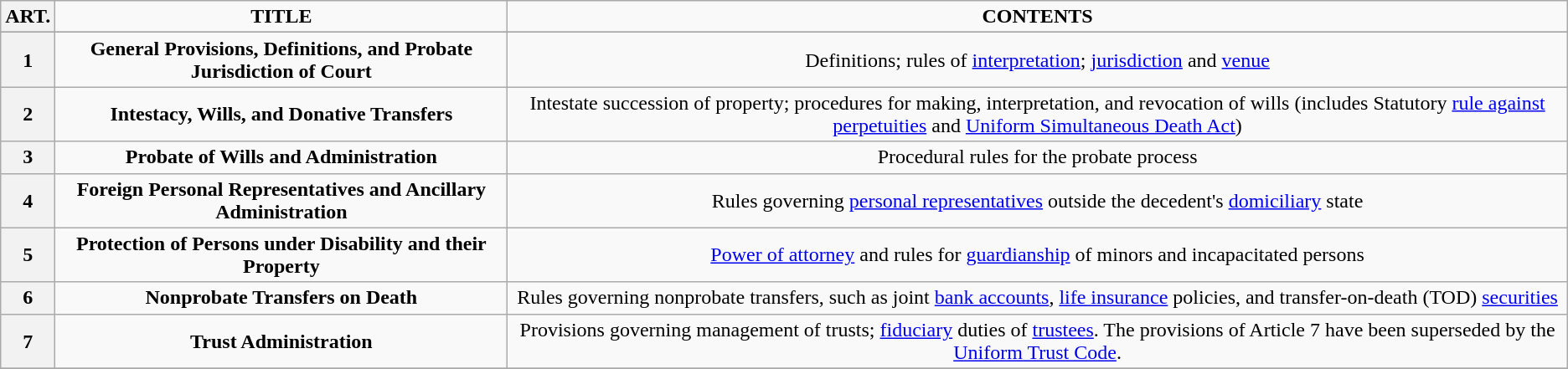<table class="wikitable" style="left; text-align:center; margin:1em 0 1em 1em">
<tr>
<th><strong>ART.</strong></th>
<td><strong>TITLE</strong></td>
<td><strong>CONTENTS</strong></td>
</tr>
<tr>
</tr>
<tr>
<th>1</th>
<td><strong>General Provisions, Definitions, and Probate Jurisdiction of Court</strong></td>
<td>Definitions; rules of <a href='#'>interpretation</a>; <a href='#'>jurisdiction</a> and <a href='#'>venue</a></td>
</tr>
<tr>
<th>2</th>
<td><strong>Intestacy, Wills, and Donative Transfers</strong></td>
<td>Intestate succession of property; procedures for making, interpretation, and revocation of wills (includes Statutory <a href='#'>rule against perpetuities</a> and <a href='#'>Uniform Simultaneous Death Act</a>)</td>
</tr>
<tr>
<th>3</th>
<td><strong>Probate of Wills and Administration</strong></td>
<td>Procedural rules for the probate process</td>
</tr>
<tr>
<th>4</th>
<td><strong>Foreign Personal Representatives and Ancillary Administration</strong></td>
<td>Rules governing <a href='#'>personal representatives</a> outside the decedent's <a href='#'>domiciliary</a> state</td>
</tr>
<tr>
<th>5</th>
<td><strong>Protection of Persons under Disability and their Property</strong></td>
<td><a href='#'>Power of attorney</a> and rules for <a href='#'>guardianship</a> of minors and incapacitated persons</td>
</tr>
<tr>
<th>6</th>
<td><strong>Nonprobate Transfers on Death</strong></td>
<td>Rules governing nonprobate transfers, such as joint <a href='#'>bank accounts</a>, <a href='#'>life insurance</a> policies, and transfer-on-death (TOD) <a href='#'>securities</a></td>
</tr>
<tr>
<th>7</th>
<td><strong>Trust Administration</strong></td>
<td>Provisions governing management of trusts; <a href='#'>fiduciary</a> duties of <a href='#'>trustees</a>.  The provisions of Article 7 have been superseded by the <a href='#'>Uniform Trust Code</a>.</td>
</tr>
<tr>
</tr>
</table>
